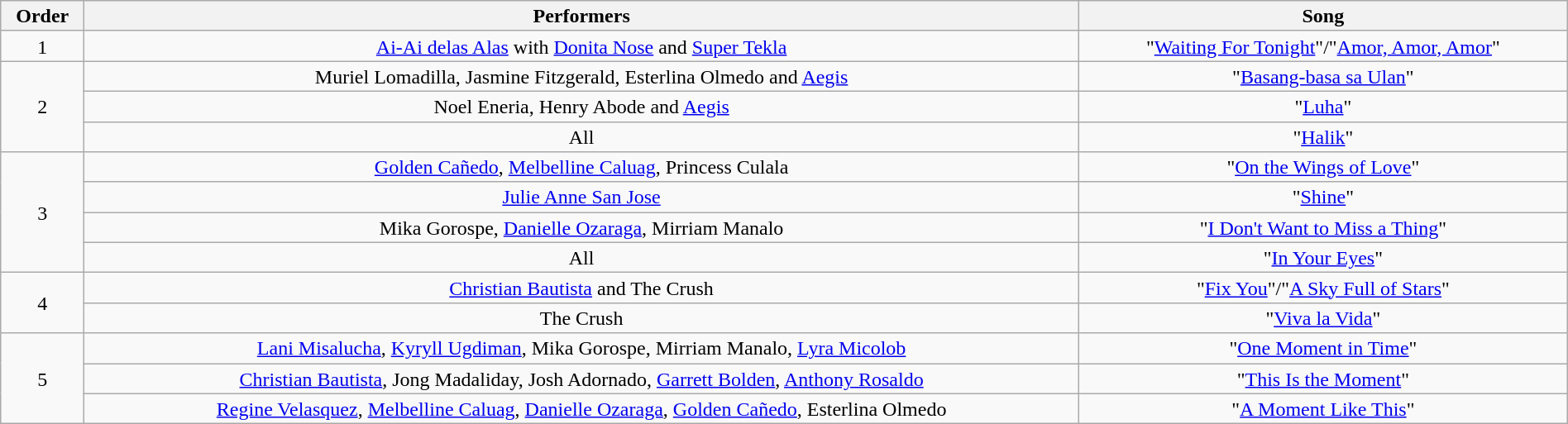<table class="wikitable" style="text-align:center; line-height:17px; width:100%;">
<tr>
<th>Order</th>
<th>Performers</th>
<th>Song</th>
</tr>
<tr>
<td>1</td>
<td><a href='#'>Ai-Ai delas Alas</a> with <a href='#'>Donita Nose</a> and <a href='#'>Super Tekla</a></td>
<td>"<a href='#'>Waiting For Tonight</a>"/"<a href='#'>Amor, Amor, Amor</a>"</td>
</tr>
<tr>
<td rowspan=3>2</td>
<td>Muriel Lomadilla, Jasmine Fitzgerald, Esterlina Olmedo and <a href='#'>Aegis</a></td>
<td>"<a href='#'>Basang-basa sa Ulan</a>"</td>
</tr>
<tr>
<td>Noel Eneria, Henry Abode and <a href='#'>Aegis</a></td>
<td>"<a href='#'>Luha</a>"</td>
</tr>
<tr>
<td>All</td>
<td>"<a href='#'>Halik</a>"</td>
</tr>
<tr>
<td rowspan=4>3</td>
<td><a href='#'>Golden Cañedo</a>, <a href='#'>Melbelline Caluag</a>, Princess Culala</td>
<td>"<a href='#'>On the Wings of Love</a>"</td>
</tr>
<tr>
<td><a href='#'>Julie Anne San Jose</a></td>
<td>"<a href='#'>Shine</a>"</td>
</tr>
<tr>
<td>Mika Gorospe, <a href='#'>Danielle Ozaraga</a>, Mirriam Manalo</td>
<td>"<a href='#'>I Don't Want to Miss a Thing</a>"</td>
</tr>
<tr>
<td>All</td>
<td>"<a href='#'>In Your Eyes</a>"</td>
</tr>
<tr>
<td rowspan=2>4</td>
<td><a href='#'>Christian Bautista</a> and The Crush</td>
<td>"<a href='#'>Fix You</a>"/"<a href='#'>A Sky Full of Stars</a>"</td>
</tr>
<tr>
<td>The Crush </td>
<td>"<a href='#'>Viva la Vida</a>"</td>
</tr>
<tr>
<td rowspan=3>5</td>
<td><a href='#'>Lani Misalucha</a>, <a href='#'>Kyryll Ugdiman</a>, Mika Gorospe, Mirriam Manalo, <a href='#'>Lyra Micolob</a></td>
<td>"<a href='#'>One Moment in Time</a>"</td>
</tr>
<tr>
<td><a href='#'>Christian Bautista</a>, Jong Madaliday, Josh Adornado, <a href='#'>Garrett Bolden</a>, <a href='#'>Anthony Rosaldo</a></td>
<td>"<a href='#'>This Is the Moment</a>"</td>
</tr>
<tr>
<td><a href='#'>Regine Velasquez</a>, <a href='#'>Melbelline Caluag</a>, <a href='#'>Danielle Ozaraga</a>, <a href='#'>Golden Cañedo</a>, Esterlina Olmedo</td>
<td>"<a href='#'>A Moment Like This</a>"</td>
</tr>
</table>
